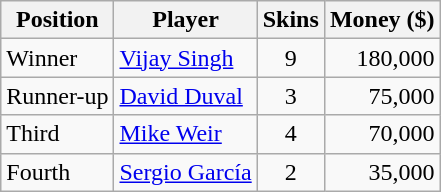<table class="wikitable">
<tr>
<th>Position</th>
<th>Player</th>
<th>Skins</th>
<th>Money ($)</th>
</tr>
<tr>
<td>Winner</td>
<td> <a href='#'>Vijay Singh</a></td>
<td align=center>9</td>
<td align=right>180,000</td>
</tr>
<tr>
<td>Runner-up</td>
<td> <a href='#'>David Duval</a></td>
<td align=center>3</td>
<td align=right>75,000</td>
</tr>
<tr>
<td>Third</td>
<td> <a href='#'>Mike Weir</a></td>
<td align=center>4</td>
<td align=right>70,000</td>
</tr>
<tr>
<td>Fourth</td>
<td> <a href='#'>Sergio García</a></td>
<td align=center>2</td>
<td align=right>35,000</td>
</tr>
</table>
